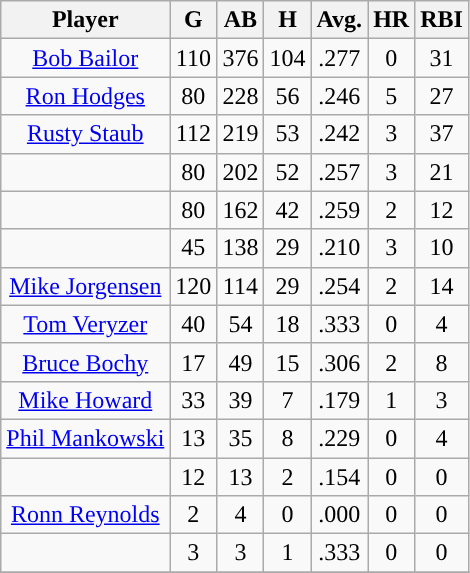<table class="wikitable sortable">
<tr>
<th>Player</th>
<th>G</th>
<th>AB</th>
<th>H</th>
<th>Avg.</th>
<th>HR</th>
<th>RBI</th>
</tr>
<tr align="center">
<td><a href='#'>Bob Bailor</a></td>
<td>110</td>
<td>376</td>
<td>104</td>
<td>.277</td>
<td>0</td>
<td>31</td>
</tr>
<tr align=center>
<td><a href='#'>Ron Hodges</a></td>
<td>80</td>
<td>228</td>
<td>56</td>
<td>.246</td>
<td>5</td>
<td>27</td>
</tr>
<tr align=center>
<td><a href='#'>Rusty Staub</a></td>
<td>112</td>
<td>219</td>
<td>53</td>
<td>.242</td>
<td>3</td>
<td>37</td>
</tr>
<tr align=center>
<td></td>
<td>80</td>
<td>202</td>
<td>52</td>
<td>.257</td>
<td>3</td>
<td>21</td>
</tr>
<tr align="center">
<td></td>
<td>80</td>
<td>162</td>
<td>42</td>
<td>.259</td>
<td>2</td>
<td>12</td>
</tr>
<tr align="center">
<td></td>
<td>45</td>
<td>138</td>
<td>29</td>
<td>.210</td>
<td>3</td>
<td>10</td>
</tr>
<tr align="center">
<td><a href='#'>Mike Jorgensen</a></td>
<td>120</td>
<td>114</td>
<td>29</td>
<td>.254</td>
<td>2</td>
<td>14</td>
</tr>
<tr align=center>
<td><a href='#'>Tom Veryzer</a></td>
<td>40</td>
<td>54</td>
<td>18</td>
<td>.333</td>
<td>0</td>
<td>4</td>
</tr>
<tr align=center>
<td><a href='#'>Bruce Bochy</a></td>
<td>17</td>
<td>49</td>
<td>15</td>
<td>.306</td>
<td>2</td>
<td>8</td>
</tr>
<tr align=center>
<td><a href='#'>Mike Howard</a></td>
<td>33</td>
<td>39</td>
<td>7</td>
<td>.179</td>
<td>1</td>
<td>3</td>
</tr>
<tr align=center>
<td><a href='#'>Phil Mankowski</a></td>
<td>13</td>
<td>35</td>
<td>8</td>
<td>.229</td>
<td>0</td>
<td>4</td>
</tr>
<tr align=center>
<td></td>
<td>12</td>
<td>13</td>
<td>2</td>
<td>.154</td>
<td>0</td>
<td>0</td>
</tr>
<tr align="center">
<td><a href='#'>Ronn Reynolds</a></td>
<td>2</td>
<td>4</td>
<td>0</td>
<td>.000</td>
<td>0</td>
<td>0</td>
</tr>
<tr align=center>
<td></td>
<td>3</td>
<td>3</td>
<td>1</td>
<td>.333</td>
<td>0</td>
<td>0</td>
</tr>
<tr align="center">
</tr>
</table>
